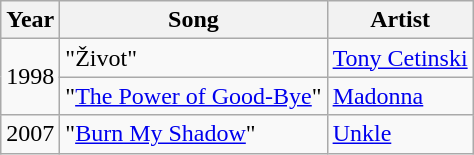<table class="wikitable">
<tr>
<th>Year</th>
<th>Song</th>
<th>Artist</th>
</tr>
<tr>
<td rowspan="2">1998</td>
<td>"Život"</td>
<td><a href='#'>Tony Cetinski</a></td>
</tr>
<tr>
<td>"<a href='#'>The Power of Good-Bye</a>"</td>
<td><a href='#'>Madonna</a></td>
</tr>
<tr>
<td>2007</td>
<td>"<a href='#'>Burn My Shadow</a>"</td>
<td><a href='#'>Unkle</a></td>
</tr>
</table>
